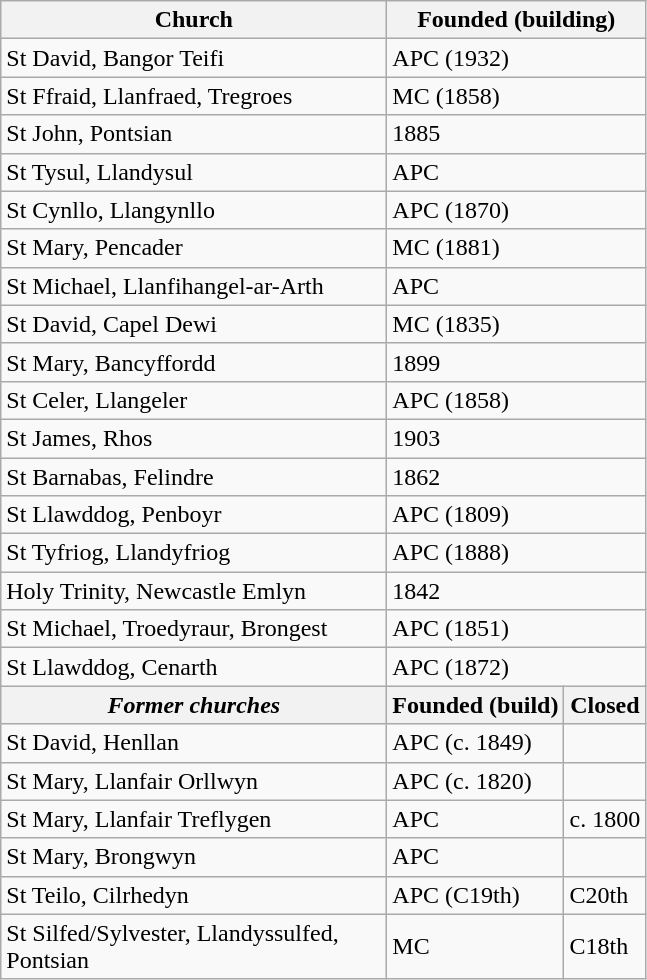<table class="wikitable">
<tr>
<th width="250">Church</th>
<th colspan="2" width="125">Founded (building)</th>
</tr>
<tr>
<td>St David, Bangor Teifi</td>
<td colspan="2">APC (1932)</td>
</tr>
<tr>
<td>St Ffraid, Llanfraed, Tregroes</td>
<td colspan="2">MC (1858)</td>
</tr>
<tr>
<td>St John, Pontsian</td>
<td colspan="2">1885</td>
</tr>
<tr>
<td>St Tysul, Llandysul</td>
<td colspan="2">APC</td>
</tr>
<tr>
<td>St Cynllo, Llangynllo</td>
<td colspan="2">APC (1870)</td>
</tr>
<tr>
<td>St Mary, Pencader</td>
<td colspan="2">MC (1881)</td>
</tr>
<tr>
<td>St Michael, Llanfihangel-ar-Arth</td>
<td colspan="2">APC</td>
</tr>
<tr>
<td>St David, Capel Dewi</td>
<td colspan="2">MC (1835)</td>
</tr>
<tr>
<td>St Mary, Bancyffordd</td>
<td colspan="2">1899</td>
</tr>
<tr>
<td>St Celer, Llangeler</td>
<td colspan="2">APC (1858)</td>
</tr>
<tr>
<td>St James, Rhos</td>
<td colspan="2">1903</td>
</tr>
<tr>
<td>St Barnabas, Felindre</td>
<td colspan="2">1862</td>
</tr>
<tr>
<td>St Llawddog, Penboyr</td>
<td colspan="2">APC (1809)</td>
</tr>
<tr>
<td>St Tyfriog, Llandyfriog</td>
<td colspan="2">APC (1888)</td>
</tr>
<tr>
<td>Holy Trinity, Newcastle Emlyn</td>
<td colspan="2">1842</td>
</tr>
<tr>
<td>St Michael, Troedyraur, Brongest</td>
<td colspan="2">APC (1851)</td>
</tr>
<tr>
<td>St Llawddog, Cenarth</td>
<td colspan="2">APC (1872)</td>
</tr>
<tr>
<th><em>Former churches</em></th>
<th>Founded (build)</th>
<th>Closed</th>
</tr>
<tr>
<td>St David, Henllan</td>
<td>APC (c. 1849)</td>
<td></td>
</tr>
<tr>
<td>St Mary, Llanfair Orllwyn</td>
<td>APC (c. 1820)</td>
<td></td>
</tr>
<tr>
<td>St Mary, Llanfair Treflygen</td>
<td>APC</td>
<td>c. 1800</td>
</tr>
<tr>
<td>St Mary, Brongwyn</td>
<td>APC</td>
<td></td>
</tr>
<tr>
<td>St Teilo, Cilrhedyn</td>
<td>APC (C19th)</td>
<td>C20th</td>
</tr>
<tr>
<td>St Silfed/Sylvester, Llandyssulfed, Pontsian</td>
<td>MC</td>
<td>C18th</td>
</tr>
</table>
